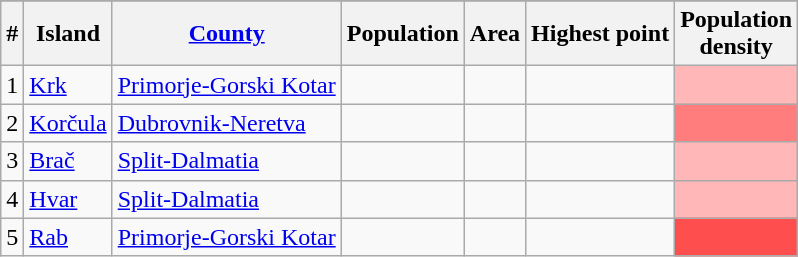<table class="wikitable sortable">
<tr>
</tr>
<tr>
<th scope=col>#</th>
<th scope=col>Island</th>
<th scope=col><a href='#'>County</a></th>
<th scope=col>Population<br><small></small></th>
<th scope=col>Area</th>
<th scope=col>Highest point</th>
<th scope=col>Population<br>density</th>
</tr>
<tr>
<td>1</td>
<td><a href='#'>Krk</a></td>
<td><a href='#'>Primorje-Gorski Kotar</a></td>
<td style="text-align:right;"> </td>
<td style="text-align:right;"></td>
<td style="text-align:right;"></td>
<td style="text-align:right; background:#ffb7b7;"></td>
</tr>
<tr>
<td>2</td>
<td><a href='#'>Korčula</a></td>
<td><a href='#'>Dubrovnik-Neretva</a></td>
<td style="text-align:right;"> </td>
<td style="text-align:right;"></td>
<td style="text-align:right;"></td>
<td style="text-align:right; background:#ff7d7d;"></td>
</tr>
<tr>
<td>3</td>
<td><a href='#'>Brač</a></td>
<td><a href='#'>Split-Dalmatia</a></td>
<td style="text-align:right;"> </td>
<td style="text-align:right;"></td>
<td style="text-align:right;"></td>
<td style="text-align:right; background:#ffb7b7;"></td>
</tr>
<tr>
<td>4</td>
<td><a href='#'>Hvar</a></td>
<td><a href='#'>Split-Dalmatia</a></td>
<td style="text-align:right;"> </td>
<td style="text-align:right;"></td>
<td style="text-align:right;"></td>
<td style="text-align:right; background:#ffb7b7;"></td>
</tr>
<tr>
<td>5</td>
<td><a href='#'>Rab</a></td>
<td><a href='#'>Primorje-Gorski Kotar</a></td>
<td style="text-align:right;"> </td>
<td style="text-align:right;"></td>
<td style="text-align:right;"></td>
<td style="text-align:right; background:#ff4e4e;"><includeonly></td>
</tr>
</table>
